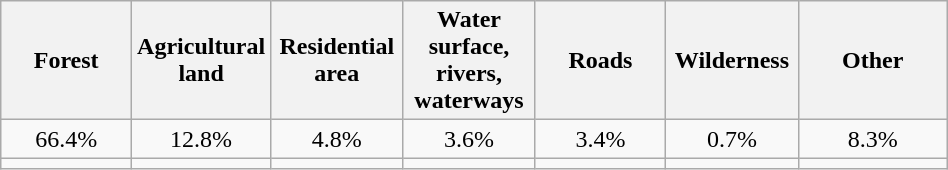<table class="wikitable sortable"  style="margin:auto; width:50%;">
<tr>
<th style="width:14%;" class="unsortable">Forest</th>
<th style="width:14%;" class="unsortable">Agricultural land</th>
<th style="width:14%;" class="unsortable">Residential area</th>
<th style="width:14%;" class="unsortable">Water surface, rivers, waterways</th>
<th style="width:14%;" class="unsortable">Roads</th>
<th style="width:14%;" class="unsortable">Wilderness</th>
<th style="width:16%;" class="unsortable">Other</th>
</tr>
<tr class="vcard" style="text-align:center;">
<td>66.4%</td>
<td>12.8%</td>
<td>4.8%</td>
<td>3.6%</td>
<td>3.4%</td>
<td>0.7%</td>
<td>8.3%</td>
</tr>
<tr class="vcard" style="text-align:center;">
<td></td>
<td></td>
<td></td>
<td></td>
<td></td>
<td></td>
<td></td>
</tr>
</table>
